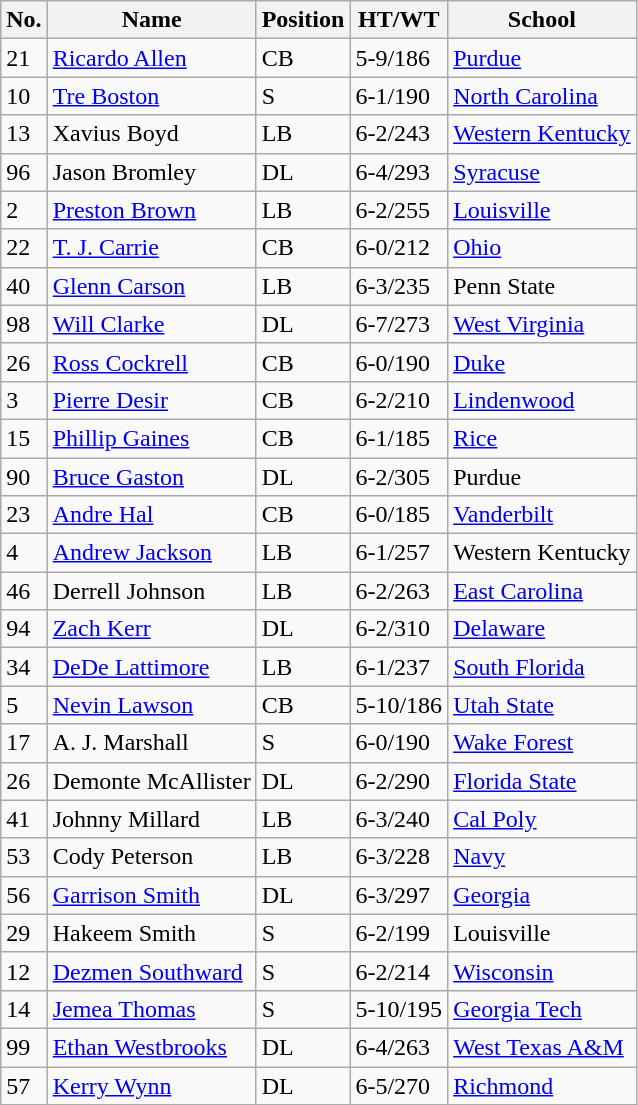<table class="wikitable">
<tr>
<th>No.</th>
<th>Name</th>
<th>Position</th>
<th>HT/WT</th>
<th>School</th>
</tr>
<tr>
<td>21</td>
<td><a href='#'>Ricardo Allen</a></td>
<td>CB</td>
<td>5-9/186</td>
<td><a href='#'>Purdue</a></td>
</tr>
<tr>
<td>10</td>
<td><a href='#'>Tre Boston</a></td>
<td>S</td>
<td>6-1/190</td>
<td><a href='#'>North Carolina</a></td>
</tr>
<tr>
<td>13</td>
<td>Xavius Boyd</td>
<td>LB</td>
<td>6-2/243</td>
<td><a href='#'>Western Kentucky</a></td>
</tr>
<tr>
<td>96</td>
<td>Jason Bromley</td>
<td>DL</td>
<td>6-4/293</td>
<td><a href='#'>Syracuse</a></td>
</tr>
<tr>
<td>2</td>
<td><a href='#'>Preston Brown</a></td>
<td>LB</td>
<td>6-2/255</td>
<td><a href='#'>Louisville</a></td>
</tr>
<tr>
<td>22</td>
<td><a href='#'>T. J. Carrie</a></td>
<td>CB</td>
<td>6-0/212</td>
<td><a href='#'>Ohio</a></td>
</tr>
<tr>
<td>40</td>
<td><a href='#'>Glenn Carson</a></td>
<td>LB</td>
<td>6-3/235</td>
<td>Penn State</td>
</tr>
<tr>
<td>98</td>
<td><a href='#'>Will Clarke</a></td>
<td>DL</td>
<td>6-7/273</td>
<td><a href='#'>West Virginia</a></td>
</tr>
<tr>
<td>26</td>
<td><a href='#'>Ross Cockrell</a></td>
<td>CB</td>
<td>6-0/190</td>
<td><a href='#'>Duke</a></td>
</tr>
<tr>
<td>3</td>
<td><a href='#'>Pierre Desir</a></td>
<td>CB</td>
<td>6-2/210</td>
<td><a href='#'>Lindenwood</a></td>
</tr>
<tr>
<td>15</td>
<td><a href='#'>Phillip Gaines</a></td>
<td>CB</td>
<td>6-1/185</td>
<td><a href='#'>Rice</a></td>
</tr>
<tr>
<td>90</td>
<td><a href='#'>Bruce Gaston</a></td>
<td>DL</td>
<td>6-2/305</td>
<td>Purdue</td>
</tr>
<tr>
<td>23</td>
<td><a href='#'>Andre Hal</a></td>
<td>CB</td>
<td>6-0/185</td>
<td><a href='#'>Vanderbilt</a></td>
</tr>
<tr>
<td>4</td>
<td><a href='#'>Andrew Jackson</a></td>
<td>LB</td>
<td>6-1/257</td>
<td>Western Kentucky</td>
</tr>
<tr>
<td>46</td>
<td>Derrell Johnson</td>
<td>LB</td>
<td>6-2/263</td>
<td><a href='#'>East Carolina</a></td>
</tr>
<tr>
<td>94</td>
<td><a href='#'>Zach Kerr</a></td>
<td>DL</td>
<td>6-2/310</td>
<td><a href='#'>Delaware</a></td>
</tr>
<tr>
<td>34</td>
<td><a href='#'>DeDe Lattimore</a></td>
<td>LB</td>
<td>6-1/237</td>
<td><a href='#'>South Florida</a></td>
</tr>
<tr>
<td>5</td>
<td><a href='#'>Nevin Lawson</a></td>
<td>CB</td>
<td>5-10/186</td>
<td><a href='#'>Utah State</a></td>
</tr>
<tr>
<td>17</td>
<td>A. J. Marshall</td>
<td>S</td>
<td>6-0/190</td>
<td><a href='#'>Wake Forest</a></td>
</tr>
<tr>
<td>26</td>
<td>Demonte McAllister</td>
<td>DL</td>
<td>6-2/290</td>
<td><a href='#'>Florida State</a></td>
</tr>
<tr>
<td>41</td>
<td>Johnny Millard</td>
<td>LB</td>
<td>6-3/240</td>
<td><a href='#'>Cal Poly</a></td>
</tr>
<tr>
<td>53</td>
<td>Cody Peterson</td>
<td>LB</td>
<td>6-3/228</td>
<td><a href='#'>Navy</a></td>
</tr>
<tr>
<td>56</td>
<td><a href='#'>Garrison Smith</a></td>
<td>DL</td>
<td>6-3/297</td>
<td><a href='#'>Georgia</a></td>
</tr>
<tr>
<td>29</td>
<td>Hakeem Smith</td>
<td>S</td>
<td>6-2/199</td>
<td>Louisville</td>
</tr>
<tr>
<td>12</td>
<td><a href='#'>Dezmen Southward</a></td>
<td>S</td>
<td>6-2/214</td>
<td><a href='#'>Wisconsin</a></td>
</tr>
<tr>
<td>14</td>
<td><a href='#'>Jemea Thomas</a></td>
<td>S</td>
<td>5-10/195</td>
<td><a href='#'>Georgia Tech</a></td>
</tr>
<tr>
<td>99</td>
<td><a href='#'>Ethan Westbrooks</a></td>
<td>DL</td>
<td>6-4/263</td>
<td><a href='#'>West Texas A&M</a></td>
</tr>
<tr>
<td>57</td>
<td><a href='#'>Kerry Wynn</a></td>
<td>DL</td>
<td>6-5/270</td>
<td><a href='#'>Richmond</a></td>
</tr>
</table>
